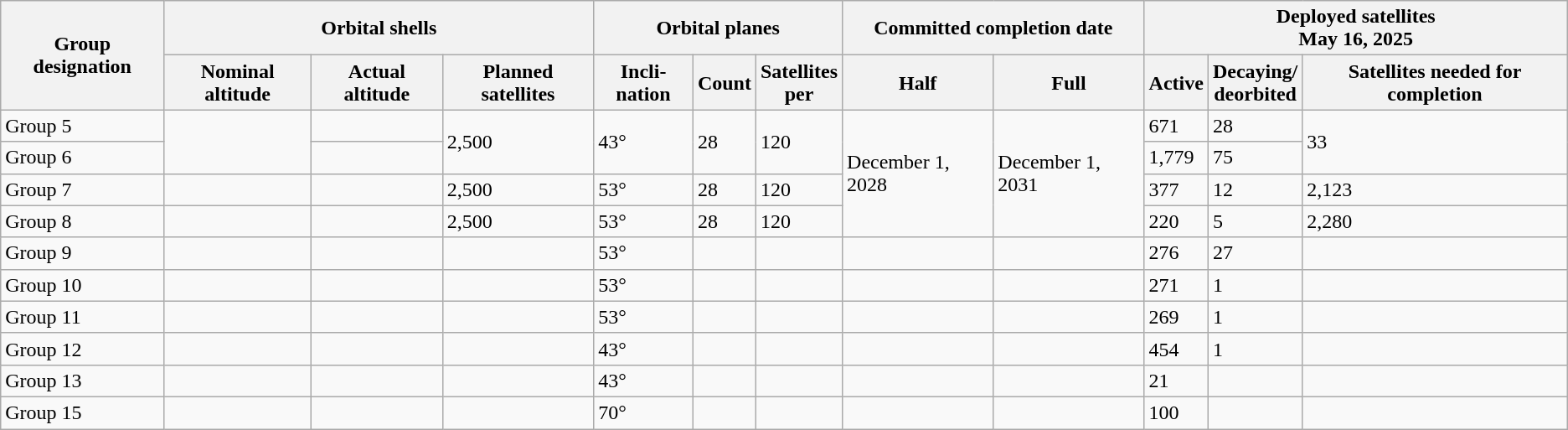<table class="wikitable">
<tr>
<th rowspan="2">Group designation</th>
<th colspan="3">Orbital shells</th>
<th colspan="3">Orbital planes</th>
<th colspan="2">Committed completion date</th>
<th colspan="3">Deployed satellites<br>May 16, 2025</th>
</tr>
<tr>
<th>Nominal altitude</th>
<th>Actual altitude</th>
<th>Planned satellites</th>
<th>Incli­nation</th>
<th>Count</th>
<th>Satellites<br>per</th>
<th>Half</th>
<th>Full</th>
<th>Active</th>
<th>Decaying/<br>deorbited</th>
<th>Satellites needed for completion</th>
</tr>
<tr>
<td>Group 5</td>
<td rowspan="2"></td>
<td></td>
<td rowspan="2">2,500</td>
<td rowspan="2">43°</td>
<td rowspan="2">28</td>
<td rowspan="2">120</td>
<td rowspan="4">December 1, 2028</td>
<td rowspan="4">December 1, 2031</td>
<td>671</td>
<td>28</td>
<td rowspan="2">33</td>
</tr>
<tr>
<td>Group 6</td>
<td></td>
<td>1,779</td>
<td>75</td>
</tr>
<tr>
<td>Group 7</td>
<td></td>
<td></td>
<td>2,500</td>
<td>53°</td>
<td>28</td>
<td>120</td>
<td>377</td>
<td>12</td>
<td>2,123</td>
</tr>
<tr>
<td>Group 8</td>
<td></td>
<td></td>
<td>2,500</td>
<td>53°</td>
<td>28</td>
<td>120</td>
<td>220</td>
<td>5</td>
<td>2,280</td>
</tr>
<tr>
<td>Group 9</td>
<td></td>
<td></td>
<td></td>
<td>53°</td>
<td></td>
<td></td>
<td></td>
<td></td>
<td>276</td>
<td>27</td>
<td></td>
</tr>
<tr>
<td>Group 10</td>
<td></td>
<td></td>
<td></td>
<td>53°</td>
<td></td>
<td></td>
<td></td>
<td></td>
<td>271</td>
<td>1</td>
<td></td>
</tr>
<tr>
<td>Group 11</td>
<td></td>
<td></td>
<td></td>
<td>53°</td>
<td></td>
<td></td>
<td></td>
<td></td>
<td>269</td>
<td>1</td>
<td></td>
</tr>
<tr>
<td>Group 12</td>
<td></td>
<td></td>
<td></td>
<td>43°</td>
<td></td>
<td></td>
<td></td>
<td></td>
<td>454</td>
<td>1</td>
<td></td>
</tr>
<tr>
<td>Group 13</td>
<td></td>
<td></td>
<td></td>
<td>43°</td>
<td></td>
<td></td>
<td></td>
<td></td>
<td>21</td>
<td></td>
<td></td>
</tr>
<tr>
<td>Group 15</td>
<td></td>
<td></td>
<td></td>
<td>70°</td>
<td></td>
<td></td>
<td></td>
<td></td>
<td>100</td>
<td></td>
</tr>
</table>
